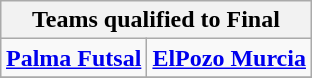<table class="wikitable" style="text-align: center; margin: 0 auto;">
<tr>
<th colspan=2>Teams qualified to Final</th>
</tr>
<tr>
<td><strong><a href='#'>Palma Futsal</a></strong></td>
<td><strong><a href='#'>ElPozo Murcia</a></strong></td>
</tr>
<tr>
</tr>
</table>
